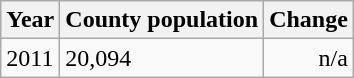<table class="wikitable">
<tr>
<th>Year</th>
<th>County population</th>
<th>Change</th>
</tr>
<tr>
<td>2011</td>
<td>20,094</td>
<td align="right">n/a</td>
</tr>
</table>
